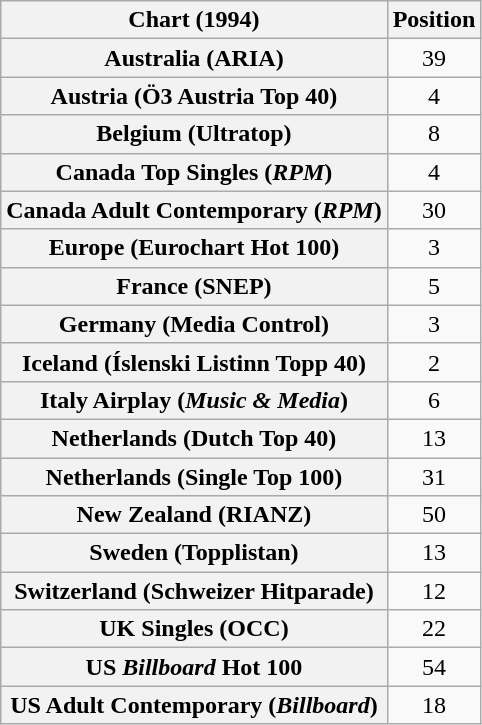<table class="wikitable sortable plainrowheaders" style="text-align:center">
<tr>
<th>Chart (1994)</th>
<th>Position</th>
</tr>
<tr>
<th scope="row">Australia (ARIA)</th>
<td>39</td>
</tr>
<tr>
<th scope="row">Austria (Ö3 Austria Top 40)</th>
<td>4</td>
</tr>
<tr>
<th scope="row">Belgium (Ultratop)</th>
<td>8</td>
</tr>
<tr>
<th scope="row">Canada Top Singles (<em>RPM</em>)</th>
<td>4</td>
</tr>
<tr>
<th scope="row">Canada Adult Contemporary (<em>RPM</em>)</th>
<td>30</td>
</tr>
<tr>
<th scope="row">Europe (Eurochart Hot 100)</th>
<td>3</td>
</tr>
<tr>
<th scope="row">France (SNEP)</th>
<td>5</td>
</tr>
<tr>
<th scope="row">Germany (Media Control)</th>
<td>3</td>
</tr>
<tr>
<th scope="row">Iceland (Íslenski Listinn Topp 40)</th>
<td>2</td>
</tr>
<tr>
<th scope="row">Italy Airplay (<em>Music & Media</em>)</th>
<td>6</td>
</tr>
<tr>
<th scope="row">Netherlands (Dutch Top 40)</th>
<td>13</td>
</tr>
<tr>
<th scope="row">Netherlands (Single Top 100)</th>
<td>31</td>
</tr>
<tr>
<th scope="row">New Zealand (RIANZ)</th>
<td>50</td>
</tr>
<tr>
<th scope="row">Sweden (Topplistan)</th>
<td>13</td>
</tr>
<tr>
<th scope="row">Switzerland (Schweizer Hitparade)</th>
<td>12</td>
</tr>
<tr>
<th scope="row">UK Singles (OCC)</th>
<td>22</td>
</tr>
<tr>
<th scope="row">US <em>Billboard</em> Hot 100</th>
<td>54</td>
</tr>
<tr>
<th scope="row">US Adult Contemporary (<em>Billboard</em>)</th>
<td>18</td>
</tr>
</table>
